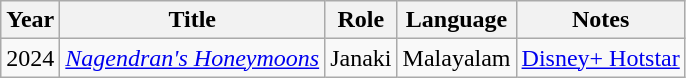<table class="wikitable sortable">
<tr>
<th scope="col">Year</th>
<th scope="col">Title</th>
<th scope="col">Role</th>
<th scope="col">Language</th>
<th scope="col" class="unsortable">Notes</th>
</tr>
<tr>
<td>2024</td>
<td><em><a href='#'>Nagendran's Honeymoons</a></em></td>
<td>Janaki</td>
<td>Malayalam</td>
<td><a href='#'>Disney+ Hotstar</a></td>
</tr>
</table>
